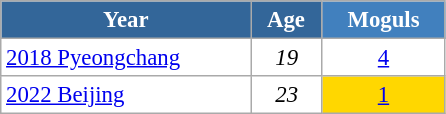<table class="wikitable" style="font-size:95%; text-align:center; border:grey solid 1px; border-collapse:collapse; background:#ffffff;">
<tr>
<th style="background-color:#369; color:white; width:160px;"> Year </th>
<th style="background-color:#369; color:white; width:40px;"> Age </th>
<th style="background-color:#4180be; color:white; width:75px;"> Moguls </th>
</tr>
<tr>
<td align=left> <a href='#'>2018 Pyeongchang</a></td>
<td><em>19</em></td>
<td><a href='#'>4</a></td>
</tr>
<tr>
<td align=left> <a href='#'>2022 Beijing</a></td>
<td><em>23</em></td>
<td bgcolor="gold"><a href='#'>1</a></td>
</tr>
</table>
